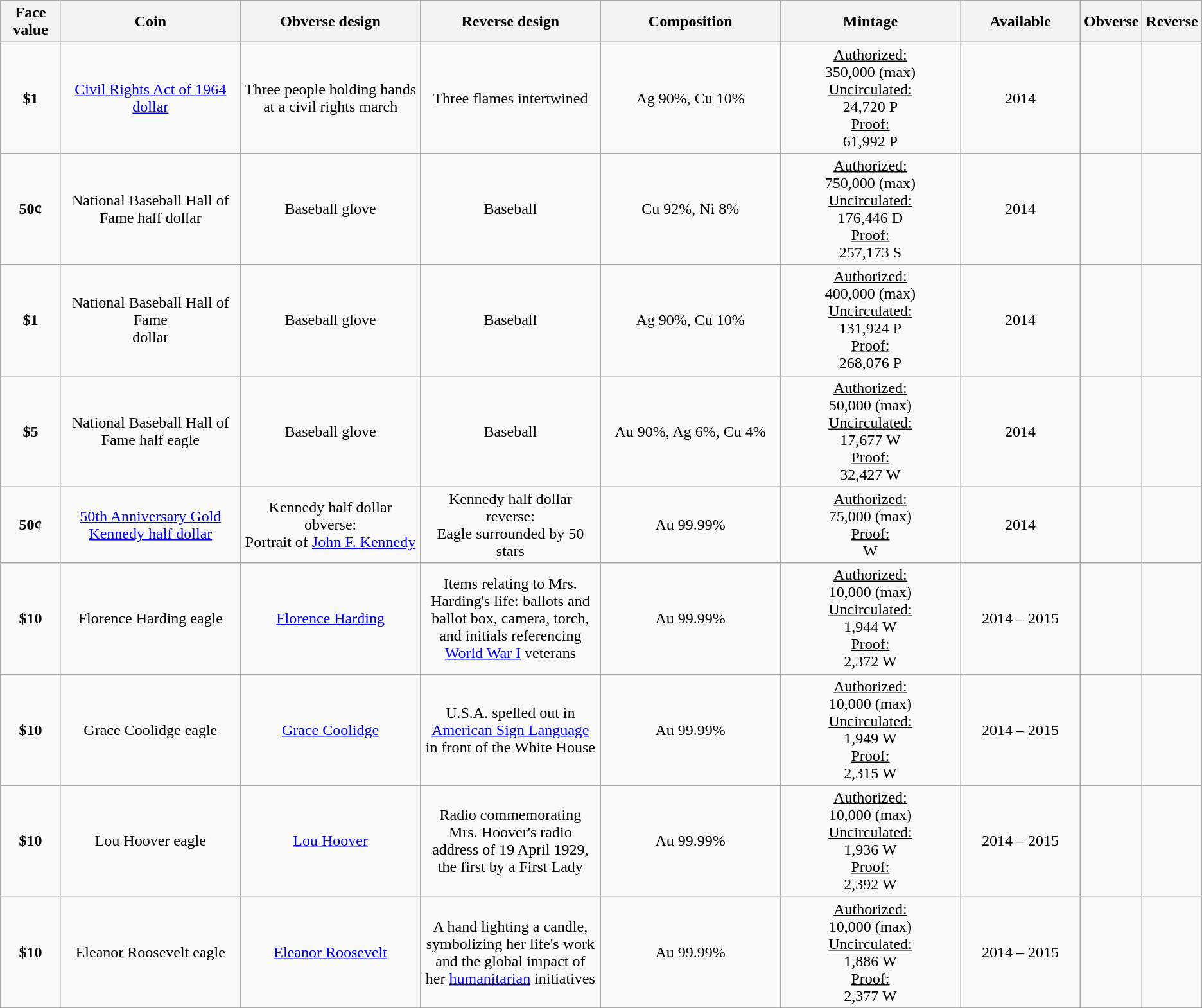<table class="wikitable">
<tr>
<th width="5%">Face value</th>
<th width="15%">Coin</th>
<th width="15%">Obverse design</th>
<th width="15%">Reverse design</th>
<th width="15%">Composition</th>
<th width="15%">Mintage</th>
<th width="10%">Available</th>
<th>Obverse</th>
<th>Reverse</th>
</tr>
<tr>
<td align="center"><strong>$1</strong></td>
<td align="center"><a href='#'>Civil Rights Act of 1964 dollar</a></td>
<td align="center">Three people holding hands at a civil rights march</td>
<td align="center">Three flames intertwined</td>
<td align="center">Ag 90%, Cu 10%</td>
<td align="center"><u>Authorized:</u><br>350,000 (max)<br><u>Uncirculated:</u><br>24,720 P<br><u>Proof:</u><br>61,992 P</td>
<td align="center">2014</td>
<td></td>
<td></td>
</tr>
<tr>
<td align="center"><strong>50¢</strong></td>
<td align="center">National Baseball Hall of Fame half dollar</td>
<td align="center">Baseball glove</td>
<td align="center">Baseball</td>
<td align="center">Cu 92%, Ni 8%</td>
<td align="center"><u>Authorized:</u><br>750,000 (max)<br><u>Uncirculated:</u><br>176,446 D<br><u>Proof:</u><br>257,173 S</td>
<td align="center">2014</td>
<td></td>
<td></td>
</tr>
<tr>
<td align="center"><strong>$1</strong></td>
<td align="center">National Baseball Hall of Fame<br>dollar</td>
<td align="center">Baseball glove</td>
<td align="center">Baseball</td>
<td align="center">Ag 90%, Cu 10%</td>
<td align="center"><u>Authorized:</u><br>400,000 (max)<br><u>Uncirculated:</u><br>131,924 P<br><u>Proof:</u><br>268,076 P</td>
<td align="center">2014</td>
<td></td>
<td></td>
</tr>
<tr>
<td align="center"><strong>$5</strong></td>
<td align="center">National Baseball Hall of Fame half eagle</td>
<td align="center">Baseball glove</td>
<td align="center">Baseball</td>
<td align="center">Au 90%, Ag 6%, Cu 4%</td>
<td align="center"><u>Authorized:</u><br>50,000 (max)<br><u>Uncirculated:</u><br>17,677 W<br><u>Proof:</u><br>32,427 W</td>
<td align="center">2014</td>
<td></td>
<td></td>
</tr>
<tr>
<td align="center"><strong>50¢</strong></td>
<td align="center"><a href='#'>50th Anniversary Gold Kennedy half dollar</a></td>
<td align="center">Kennedy half dollar obverse:<br>Portrait of <a href='#'>John F. Kennedy</a></td>
<td align="center">Kennedy half dollar reverse:<br>Eagle surrounded by 50 stars</td>
<td align="center">Au 99.99%</td>
<td align="center"><u>Authorized:</u><br>75,000 (max)<br><u>Proof:</u><br> W</td>
<td align="center">2014</td>
<td></td>
<td></td>
</tr>
<tr>
<td align="center"><strong>$10</strong></td>
<td align="center">Florence Harding eagle</td>
<td align="center"><a href='#'>Florence Harding</a></td>
<td align="center">Items relating to Mrs. Harding's life: ballots and ballot box, camera, torch, and initials referencing <a href='#'>World War I</a> veterans</td>
<td align="center">Au 99.99%</td>
<td align="center"><u>Authorized:</u><br>10,000 (max)<br><u>Uncirculated:</u><br>1,944 W<br><u>Proof:</u><br>2,372 W</td>
<td align="center">2014 – 2015</td>
<td></td>
<td></td>
</tr>
<tr>
<td align="center"><strong>$10</strong></td>
<td align="center">Grace Coolidge eagle</td>
<td align="center"><a href='#'>Grace Coolidge</a></td>
<td align="center">U.S.A. spelled out in <a href='#'>American Sign Language</a> in front of the White House</td>
<td align="center">Au 99.99%</td>
<td align="center"><u>Authorized:</u><br>10,000 (max)<br><u>Uncirculated:</u><br>1,949 W<br><u>Proof:</u><br>2,315 W</td>
<td align="center">2014 – 2015</td>
<td></td>
<td></td>
</tr>
<tr>
<td align="center"><strong>$10</strong></td>
<td align="center">Lou Hoover eagle</td>
<td align="center"><a href='#'>Lou Hoover</a></td>
<td align="center">Radio commemorating Mrs. Hoover's radio address of 19 April 1929, the first by a First Lady</td>
<td align="center">Au 99.99%</td>
<td align="center"><u>Authorized:</u><br>10,000 (max)<br><u>Uncirculated:</u><br>1,936 W<br><u>Proof:</u><br>2,392 W</td>
<td align="center">2014 – 2015</td>
<td></td>
<td></td>
</tr>
<tr>
<td align="center"><strong>$10</strong></td>
<td align="center">Eleanor Roosevelt eagle</td>
<td align="center"><a href='#'>Eleanor Roosevelt</a></td>
<td align="center">A hand lighting a candle, symbolizing her life's work and the global impact of her <a href='#'>humanitarian</a> initiatives</td>
<td align="center">Au 99.99%</td>
<td align="center"><u>Authorized:</u><br>10,000 (max)<br><u>Uncirculated:</u><br>1,886 W<br><u>Proof:</u><br>2,377 W</td>
<td align="center">2014 – 2015</td>
<td></td>
<td></td>
</tr>
</table>
